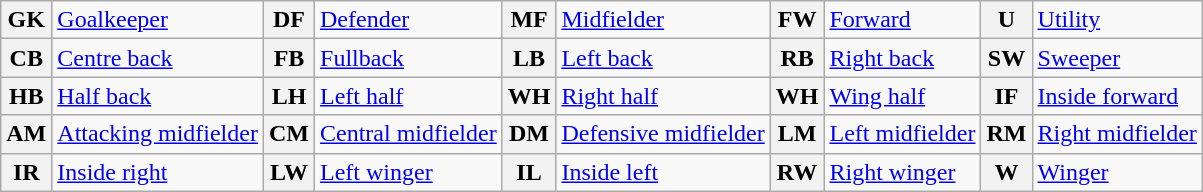<table class="wikitable">
<tr>
<th>GK</th>
<td><a href='#'>Goalkeeper</a></td>
<th>DF</th>
<td><a href='#'>Defender</a></td>
<th>MF</th>
<td><a href='#'>Midfielder</a></td>
<th>FW</th>
<td><a href='#'>Forward</a></td>
<th>U</th>
<td><a href='#'>Utility</a></td>
</tr>
<tr>
<th>CB</th>
<td><a href='#'>Centre back</a></td>
<th>FB</th>
<td><a href='#'>Fullback</a></td>
<th>LB</th>
<td><a href='#'>Left back</a></td>
<th>RB</th>
<td><a href='#'>Right back</a></td>
<th>SW</th>
<td><a href='#'>Sweeper</a></td>
</tr>
<tr>
<th>HB</th>
<td><a href='#'>Half back</a></td>
<th>LH</th>
<td><a href='#'>Left half</a></td>
<th>WH</th>
<td><a href='#'>Right half</a></td>
<th>WH</th>
<td><a href='#'>Wing half</a></td>
<th>IF</th>
<td><a href='#'>Inside forward</a></td>
</tr>
<tr>
<th>AM</th>
<td><a href='#'>Attacking midfielder</a></td>
<th>CM</th>
<td><a href='#'>Central midfielder</a></td>
<th>DM</th>
<td><a href='#'>Defensive midfielder</a></td>
<th>LM</th>
<td><a href='#'>Left midfielder</a></td>
<th>RM</th>
<td><a href='#'>Right midfielder</a></td>
</tr>
<tr>
<th>IR</th>
<td><a href='#'>Inside right</a></td>
<th>LW</th>
<td><a href='#'>Left winger</a></td>
<th>IL</th>
<td><a href='#'>Inside left</a></td>
<th>RW</th>
<td><a href='#'>Right winger</a></td>
<th>W</th>
<td><a href='#'>Winger</a></td>
</tr>
</table>
